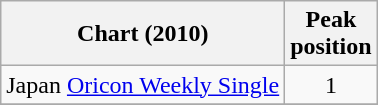<table class="wikitable sortable">
<tr>
<th>Chart (2010)</th>
<th>Peak<br>position</th>
</tr>
<tr>
<td>Japan <a href='#'>Oricon Weekly Single</a></td>
<td align="center">1</td>
</tr>
<tr>
</tr>
</table>
